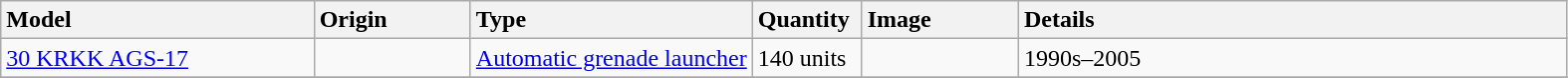<table class="wikitable sortable">
<tr>
<th style="text-align: left; width:20%;">Model</th>
<th style="text-align: left; width:10%;">Origin</th>
<th style="text-align: left; width:18%;">Type</th>
<th style="text-align: left; width:7%;">Quantity</th>
<th style="text-align: left; width:10%;">Image</th>
<th style="text-align: left; width:35%;">Details</th>
</tr>
<tr>
<td><a href='#'>30 KRKK AGS-17</a></td>
<td></td>
<td><a href='#'>Automatic grenade launcher</a></td>
<td>140 units</td>
<td></td>
<td>1990s–2005</td>
</tr>
<tr>
</tr>
</table>
